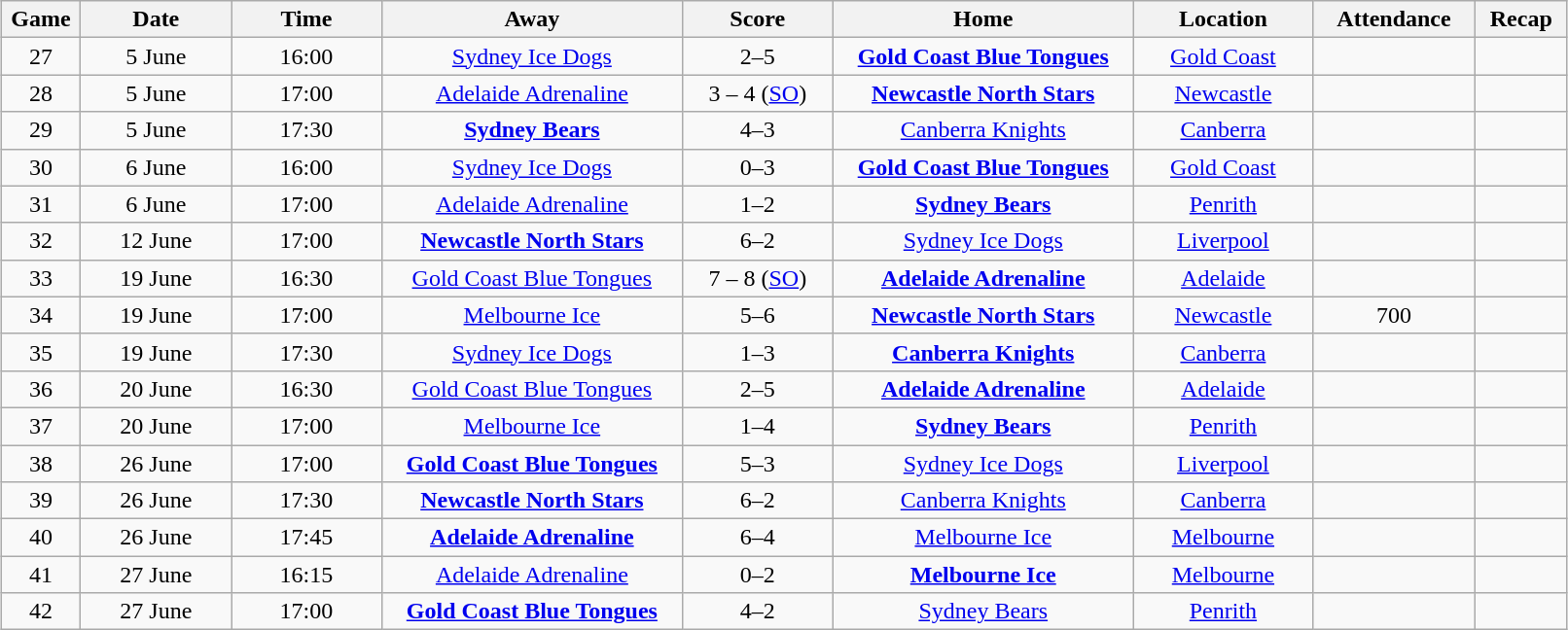<table class="wikitable" width="85%" style="margin: 1em auto 1em auto">
<tr>
<th width="1%">Game</th>
<th width="6%">Date</th>
<th width="6%">Time</th>
<th width="12%">Away</th>
<th width="6%">Score</th>
<th width="12%">Home</th>
<th width="7%">Location</th>
<th width="4%">Attendance</th>
<th width="2%">Recap</th>
</tr>
<tr align="center">
<td>27</td>
<td>5 June</td>
<td>16:00</td>
<td><a href='#'>Sydney Ice Dogs</a></td>
<td>2–5</td>
<td><strong><a href='#'>Gold Coast Blue Tongues</a></strong></td>
<td><a href='#'>Gold Coast</a></td>
<td></td>
<td></td>
</tr>
<tr align="center">
<td>28</td>
<td>5 June</td>
<td>17:00</td>
<td><a href='#'>Adelaide Adrenaline</a></td>
<td>3 – 4 (<a href='#'>SO</a>)</td>
<td><strong><a href='#'>Newcastle North Stars</a></strong></td>
<td><a href='#'>Newcastle</a></td>
<td></td>
<td></td>
</tr>
<tr align="center">
<td>29</td>
<td>5 June</td>
<td>17:30</td>
<td><strong><a href='#'>Sydney Bears</a></strong></td>
<td>4–3</td>
<td><a href='#'>Canberra Knights</a></td>
<td><a href='#'>Canberra</a></td>
<td></td>
<td></td>
</tr>
<tr align="center">
<td>30</td>
<td>6 June</td>
<td>16:00</td>
<td><a href='#'>Sydney Ice Dogs</a></td>
<td>0–3</td>
<td><strong><a href='#'>Gold Coast Blue Tongues</a></strong></td>
<td><a href='#'>Gold Coast</a></td>
<td></td>
<td></td>
</tr>
<tr align="center">
<td>31</td>
<td>6 June</td>
<td>17:00</td>
<td><a href='#'>Adelaide Adrenaline</a></td>
<td>1–2</td>
<td><strong><a href='#'>Sydney Bears</a></strong></td>
<td><a href='#'>Penrith</a></td>
<td></td>
<td></td>
</tr>
<tr align="center">
<td>32</td>
<td>12 June</td>
<td>17:00</td>
<td><strong><a href='#'>Newcastle North Stars</a></strong></td>
<td>6–2</td>
<td><a href='#'>Sydney Ice Dogs</a></td>
<td><a href='#'>Liverpool</a></td>
<td></td>
<td></td>
</tr>
<tr align="center">
<td>33</td>
<td>19 June</td>
<td>16:30</td>
<td><a href='#'>Gold Coast Blue Tongues</a></td>
<td>7 – 8 (<a href='#'>SO</a>)</td>
<td><strong><a href='#'>Adelaide Adrenaline</a></strong></td>
<td><a href='#'>Adelaide</a></td>
<td></td>
<td></td>
</tr>
<tr align="center">
<td>34</td>
<td>19 June</td>
<td>17:00</td>
<td><a href='#'>Melbourne Ice</a></td>
<td>5–6</td>
<td><strong><a href='#'>Newcastle North Stars</a></strong></td>
<td><a href='#'>Newcastle</a></td>
<td>700</td>
<td></td>
</tr>
<tr align="center">
<td>35</td>
<td>19 June</td>
<td>17:30</td>
<td><a href='#'>Sydney Ice Dogs</a></td>
<td>1–3</td>
<td><strong><a href='#'>Canberra Knights</a></strong></td>
<td><a href='#'>Canberra</a></td>
<td></td>
<td></td>
</tr>
<tr align="center">
<td>36</td>
<td>20 June</td>
<td>16:30</td>
<td><a href='#'>Gold Coast Blue Tongues</a></td>
<td>2–5</td>
<td><strong><a href='#'>Adelaide Adrenaline</a></strong></td>
<td><a href='#'>Adelaide</a></td>
<td></td>
<td></td>
</tr>
<tr align="center">
<td>37</td>
<td>20 June</td>
<td>17:00</td>
<td><a href='#'>Melbourne Ice</a></td>
<td>1–4</td>
<td><strong><a href='#'>Sydney Bears</a></strong></td>
<td><a href='#'>Penrith</a></td>
<td></td>
<td></td>
</tr>
<tr align="center">
<td>38</td>
<td>26 June</td>
<td>17:00</td>
<td><strong><a href='#'>Gold Coast Blue Tongues</a></strong></td>
<td>5–3</td>
<td><a href='#'>Sydney Ice Dogs</a></td>
<td><a href='#'>Liverpool</a></td>
<td></td>
<td></td>
</tr>
<tr align="center">
<td>39</td>
<td>26 June</td>
<td>17:30</td>
<td><strong><a href='#'>Newcastle North Stars</a></strong></td>
<td>6–2</td>
<td><a href='#'>Canberra Knights</a></td>
<td><a href='#'>Canberra</a></td>
<td></td>
<td></td>
</tr>
<tr align="center">
<td>40</td>
<td>26 June</td>
<td>17:45</td>
<td><strong><a href='#'>Adelaide Adrenaline</a></strong></td>
<td>6–4</td>
<td><a href='#'>Melbourne Ice</a></td>
<td><a href='#'>Melbourne</a></td>
<td></td>
<td></td>
</tr>
<tr align="center">
<td>41</td>
<td>27 June</td>
<td>16:15</td>
<td><a href='#'>Adelaide Adrenaline</a></td>
<td>0–2</td>
<td><strong><a href='#'>Melbourne Ice</a></strong></td>
<td><a href='#'>Melbourne</a></td>
<td></td>
<td></td>
</tr>
<tr align="center">
<td>42</td>
<td>27 June</td>
<td>17:00</td>
<td><strong><a href='#'>Gold Coast Blue Tongues</a></strong></td>
<td>4–2</td>
<td><a href='#'>Sydney Bears</a></td>
<td><a href='#'>Penrith</a></td>
<td></td>
<td></td>
</tr>
</table>
